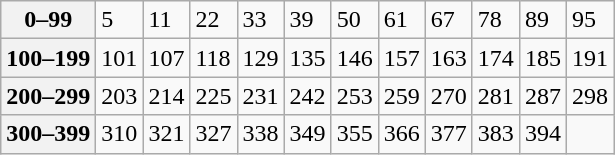<table class="wikitable">
<tr>
<th>0–99</th>
<td>5</td>
<td>11</td>
<td>22</td>
<td>33</td>
<td>39</td>
<td>50</td>
<td>61</td>
<td>67</td>
<td>78</td>
<td>89</td>
<td>95</td>
</tr>
<tr>
<th>100–199</th>
<td>101</td>
<td>107</td>
<td>118</td>
<td>129</td>
<td>135</td>
<td>146</td>
<td>157</td>
<td>163</td>
<td>174</td>
<td>185</td>
<td>191</td>
</tr>
<tr>
<th>200–299</th>
<td>203</td>
<td>214</td>
<td>225</td>
<td>231</td>
<td>242</td>
<td>253</td>
<td>259</td>
<td>270</td>
<td>281</td>
<td>287</td>
<td>298</td>
</tr>
<tr>
<th>300–399</th>
<td>310</td>
<td>321</td>
<td>327</td>
<td>338</td>
<td>349</td>
<td>355</td>
<td>366</td>
<td>377</td>
<td>383</td>
<td>394</td>
<td></td>
</tr>
</table>
